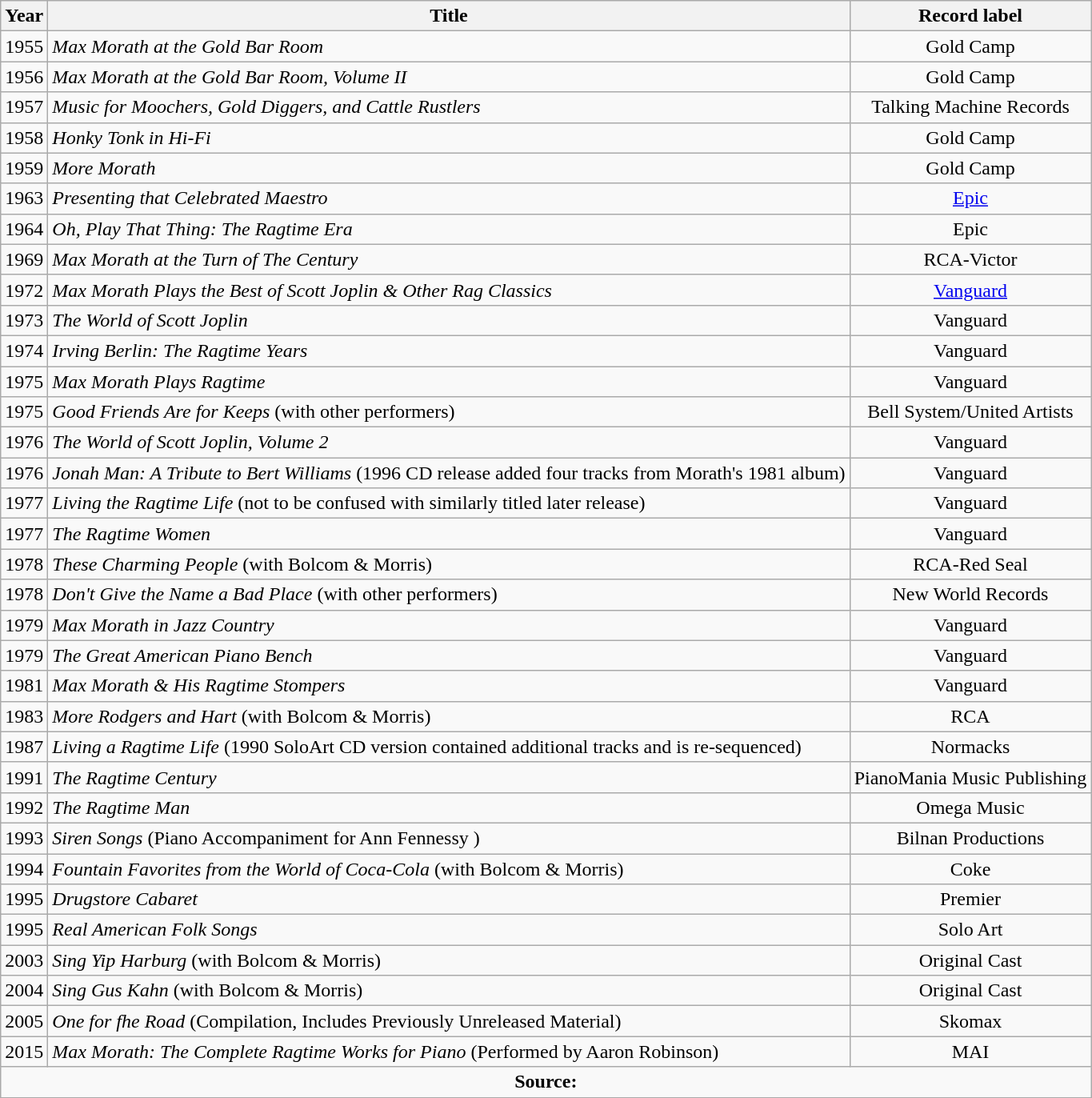<table class="wikitable sortable">
<tr>
<th>Year</th>
<th>Title</th>
<th>Record label</th>
</tr>
<tr>
<td>1955</td>
<td><em>Max Morath at the Gold Bar Room</em></td>
<td style="text-align:center;">Gold Camp</td>
</tr>
<tr>
<td>1956</td>
<td><em>Max Morath at the Gold Bar Room, Volume II</em></td>
<td style="text-align:center;">Gold Camp</td>
</tr>
<tr>
<td>1957</td>
<td><em>Music for Moochers, Gold Diggers, and Cattle Rustlers</em></td>
<td style="text-align:center;">Talking Machine Records</td>
</tr>
<tr>
<td>1958</td>
<td><em>Honky Tonk in Hi-Fi</em></td>
<td style="text-align:center;">Gold Camp</td>
</tr>
<tr>
<td>1959</td>
<td><em>More Morath</em></td>
<td style="text-align:center;">Gold Camp</td>
</tr>
<tr>
<td>1963</td>
<td><em>Presenting that Celebrated Maestro</em></td>
<td style="text-align:center;"><a href='#'>Epic</a></td>
</tr>
<tr>
<td>1964</td>
<td><em>Oh, Play That Thing: The Ragtime Era</em></td>
<td style="text-align:center;">Epic</td>
</tr>
<tr>
<td>1969</td>
<td><em>Max Morath at the Turn of The Century</em></td>
<td style="text-align:center;">RCA-Victor</td>
</tr>
<tr>
<td>1972</td>
<td><em>Max Morath Plays the Best of Scott Joplin & Other Rag Classics</em></td>
<td style="text-align:center;"><a href='#'>Vanguard</a></td>
</tr>
<tr>
<td>1973</td>
<td><em>The World of Scott Joplin</em></td>
<td style="text-align:center;">Vanguard</td>
</tr>
<tr>
<td>1974</td>
<td><em>Irving Berlin: The Ragtime Years</em></td>
<td style="text-align:center;">Vanguard</td>
</tr>
<tr>
<td>1975</td>
<td><em>Max Morath Plays Ragtime</em></td>
<td style="text-align:center;">Vanguard</td>
</tr>
<tr>
<td>1975</td>
<td><em>Good Friends Are for Keeps</em> (with other performers)</td>
<td style="text-align:center;">Bell System/United Artists</td>
</tr>
<tr>
<td>1976</td>
<td><em>The World of Scott Joplin, Volume 2</em></td>
<td style="text-align:center;">Vanguard</td>
</tr>
<tr>
<td>1976</td>
<td><em>Jonah Man: A Tribute to Bert Williams</em> (1996 CD release added four tracks from Morath's 1981 album)</td>
<td style="text-align:center;">Vanguard</td>
</tr>
<tr>
<td>1977</td>
<td><em>Living the Ragtime Life</em> (not to be confused with similarly titled later release)</td>
<td style="text-align:center;">Vanguard</td>
</tr>
<tr>
<td>1977</td>
<td><em>The Ragtime Women</em></td>
<td style="text-align:center;">Vanguard</td>
</tr>
<tr>
<td>1978</td>
<td><em>These Charming People</em> (with Bolcom & Morris)</td>
<td style="text-align:center;">RCA-Red Seal</td>
</tr>
<tr>
<td>1978</td>
<td><em>Don't Give the Name a Bad Place</em> (with other performers)</td>
<td style="text-align:center;">New World Records</td>
</tr>
<tr>
<td>1979</td>
<td><em>Max Morath in Jazz Country</em></td>
<td style="text-align:center;">Vanguard</td>
</tr>
<tr>
<td>1979</td>
<td><em>The Great American Piano Bench</em></td>
<td style="text-align:center;">Vanguard</td>
</tr>
<tr>
<td>1981</td>
<td><em>Max Morath & His Ragtime Stompers</em></td>
<td style="text-align:center;">Vanguard</td>
</tr>
<tr>
<td>1983</td>
<td><em>More Rodgers and Hart</em> (with Bolcom & Morris)</td>
<td style="text-align:center;">RCA</td>
</tr>
<tr>
<td>1987</td>
<td><em>Living a Ragtime Life</em> (1990 SoloArt CD version contained additional tracks and is re-sequenced)</td>
<td style="text-align:center;">Normacks</td>
</tr>
<tr>
<td>1991</td>
<td><em>The Ragtime Century</em></td>
<td style="text-align:center;">PianoMania Music Publishing</td>
</tr>
<tr>
<td>1992</td>
<td><em>The Ragtime Man</em></td>
<td style="text-align:center;">Omega Music</td>
</tr>
<tr>
<td>1993</td>
<td><em>Siren Songs</em> (Piano Accompaniment for Ann Fennessy )</td>
<td style="text-align:center;">Bilnan Productions</td>
</tr>
<tr>
<td>1994</td>
<td><em>Fountain Favorites from the World of Coca-Cola</em> (with Bolcom & Morris)</td>
<td style="text-align:center;">Coke</td>
</tr>
<tr>
<td>1995</td>
<td><em>Drugstore Cabaret</em></td>
<td style="text-align:center;">Premier</td>
</tr>
<tr>
<td>1995</td>
<td><em>Real American Folk Songs</em></td>
<td style="text-align:center;">Solo Art</td>
</tr>
<tr>
<td>2003</td>
<td><em>Sing Yip Harburg</em> (with Bolcom & Morris)</td>
<td style="text-align:center;">Original Cast</td>
</tr>
<tr>
<td>2004</td>
<td><em>Sing Gus Kahn</em> (with Bolcom & Morris)</td>
<td style="text-align:center;">Original Cast</td>
</tr>
<tr>
<td>2005</td>
<td><em>One for fhe Road</em> (Compilation, Includes Previously Unreleased Material)</td>
<td style="text-align:center;">Skomax</td>
</tr>
<tr>
<td>2015</td>
<td><em>Max Morath: The Complete Ragtime Works for Piano</em> (Performed by Aaron Robinson)</td>
<td style="text-align:center;">MAI</td>
</tr>
<tr>
<td class="sortbottom" colspan="3" style="text-align: center;"><strong>Source:</strong></td>
</tr>
</table>
